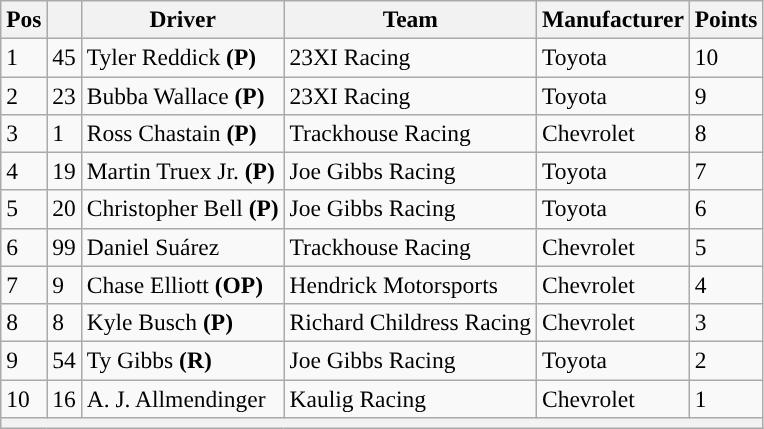<table class="wikitable" style="font-size:98%">
<tr>
<th>Pos</th>
<th></th>
<th>Driver</th>
<th>Team</th>
<th>Manufacturer</th>
<th>Points</th>
</tr>
<tr>
<td>1</td>
<td>45</td>
<td>Tyler Reddick <strong>(P)</strong></td>
<td>23XI Racing</td>
<td>Toyota</td>
<td>10</td>
</tr>
<tr>
<td>2</td>
<td>23</td>
<td>Bubba Wallace <strong>(P)</strong></td>
<td>23XI Racing</td>
<td>Toyota</td>
<td>9</td>
</tr>
<tr>
<td>3</td>
<td>1</td>
<td>Ross Chastain <strong>(P)</strong></td>
<td>Trackhouse Racing</td>
<td>Chevrolet</td>
<td>8</td>
</tr>
<tr>
<td>4</td>
<td>19</td>
<td>Martin Truex Jr. <strong>(P)</strong></td>
<td>Joe Gibbs Racing</td>
<td>Toyota</td>
<td>7</td>
</tr>
<tr>
<td>5</td>
<td>20</td>
<td>Christopher Bell <strong>(P)</strong></td>
<td>Joe Gibbs Racing</td>
<td>Toyota</td>
<td>6</td>
</tr>
<tr>
<td>6</td>
<td>99</td>
<td>Daniel Suárez</td>
<td>Trackhouse Racing</td>
<td>Chevrolet</td>
<td>5</td>
</tr>
<tr>
<td>7</td>
<td>9</td>
<td>Chase Elliott <strong>(OP)</strong></td>
<td>Hendrick Motorsports</td>
<td>Chevrolet</td>
<td>4</td>
</tr>
<tr>
<td>8</td>
<td>8</td>
<td>Kyle Busch <strong>(P)</strong></td>
<td>Richard Childress Racing</td>
<td>Chevrolet</td>
<td>3</td>
</tr>
<tr>
<td>9</td>
<td>54</td>
<td>Ty Gibbs <strong>(R)</strong></td>
<td>Joe Gibbs Racing</td>
<td>Toyota</td>
<td>2</td>
</tr>
<tr>
<td>10</td>
<td>16</td>
<td>A. J. Allmendinger</td>
<td>Kaulig Racing</td>
<td>Chevrolet</td>
<td>1</td>
</tr>
<tr>
<th colspan="6"></th>
</tr>
</table>
